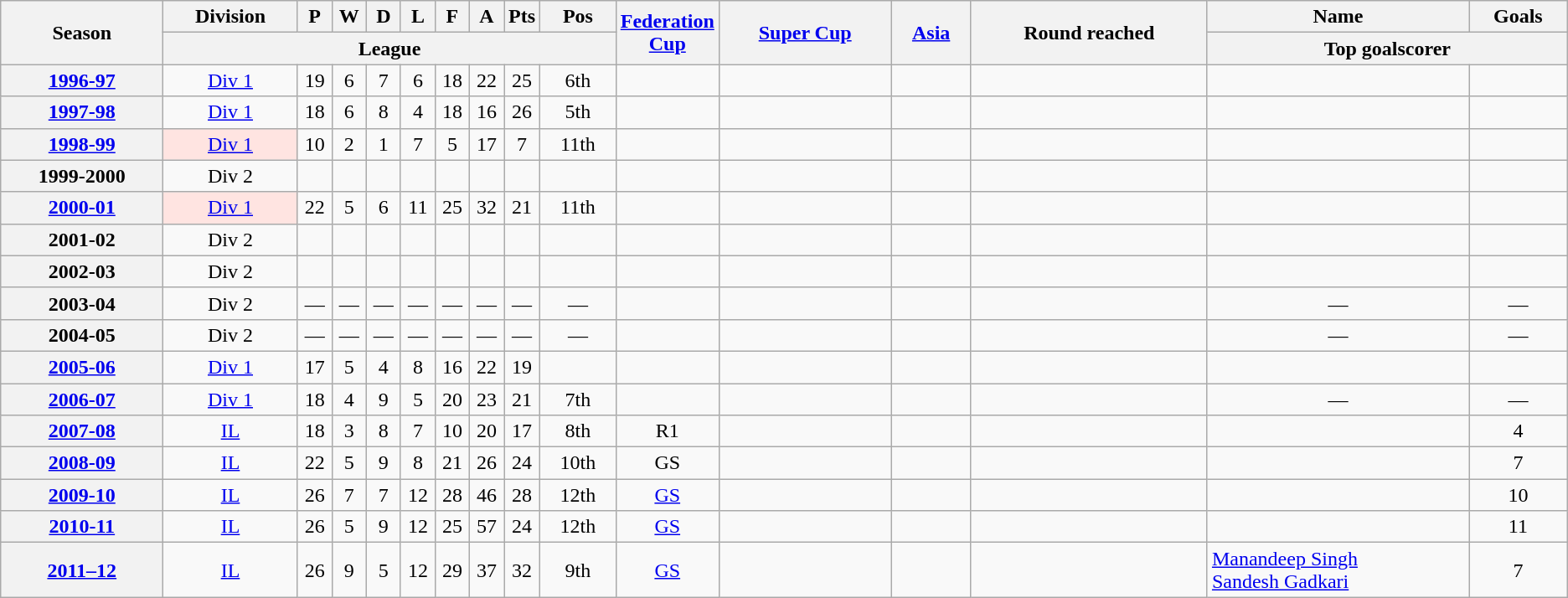<table class="wikitable sortable" style="text-align: center">
<tr>
<th scope="col" rowspan="2" scope="col">Season</th>
<th scope="col">Division</th>
<th width="20" scope="col">P</th>
<th width="20" scope="col">W</th>
<th width="20" scope="col">D</th>
<th width="20" scope="col">L</th>
<th width="20" scope="col">F</th>
<th width="20" scope="col">A</th>
<th width="20" scope="col">Pts</th>
<th scope="col">Pos</th>
<th rowspan="2" width=6% scope="col" class="unsortable"><a href='#'>Federation Cup</a></th>
<th rowspan="2" scope="col"><a href='#'>Super Cup</a></th>
<th rowspan="2" scope="col"><a href='#'>Asia</a></th>
<th rowspan="2" scope="col">Round reached</th>
<th scope="col">Name</th>
<th scope="col">Goals</th>
</tr>
<tr class="unsortable">
<th colspan="9" scope="col">League</th>
<th colspan="2" scope="col">Top goalscorer</th>
</tr>
<tr>
<th scope="row"><a href='#'>1996-97</a></th>
<td><a href='#'>Div 1</a></td>
<td>19</td>
<td>6</td>
<td>7</td>
<td>6</td>
<td>18</td>
<td>22</td>
<td>25</td>
<td>6th</td>
<td></td>
<td></td>
<td></td>
<td></td>
<td></td>
<td></td>
</tr>
<tr>
<th scope="row"><a href='#'>1997-98</a></th>
<td><a href='#'>Div 1</a></td>
<td>18</td>
<td>6</td>
<td>8</td>
<td>4</td>
<td>18</td>
<td>16</td>
<td>26</td>
<td>5th</td>
<td></td>
<td></td>
<td></td>
<td></td>
<td></td>
<td></td>
</tr>
<tr>
<th scope="row"><a href='#'>1998-99</a></th>
<td bgcolor=MistyRose><a href='#'>Div 1</a></td>
<td>10</td>
<td>2</td>
<td>1</td>
<td>7</td>
<td>5</td>
<td>17</td>
<td>7</td>
<td>11th</td>
<td></td>
<td></td>
<td></td>
<td></td>
<td></td>
<td></td>
</tr>
<tr>
<th scope="row">1999-2000</th>
<td>Div 2</td>
<td></td>
<td></td>
<td></td>
<td></td>
<td></td>
<td></td>
<td></td>
<td></td>
<td></td>
<td></td>
<td></td>
<td></td>
<td></td>
<td></td>
</tr>
<tr>
<th scope="row"><a href='#'>2000-01</a></th>
<td bgcolor=MistyRose><a href='#'>Div 1</a></td>
<td>22</td>
<td>5</td>
<td>6</td>
<td>11</td>
<td>25</td>
<td>32</td>
<td>21</td>
<td>11th</td>
<td></td>
<td></td>
<td></td>
<td></td>
<td></td>
<td></td>
</tr>
<tr>
<th scope="row">2001-02</th>
<td>Div 2</td>
<td></td>
<td></td>
<td></td>
<td></td>
<td></td>
<td></td>
<td></td>
<td></td>
<td></td>
<td></td>
<td></td>
<td></td>
<td></td>
<td></td>
</tr>
<tr>
<th scope="row">2002-03</th>
<td>Div 2</td>
<td></td>
<td></td>
<td></td>
<td></td>
<td></td>
<td></td>
<td></td>
<td></td>
<td></td>
<td></td>
<td></td>
<td></td>
<td></td>
<td></td>
</tr>
<tr>
<th scope="row">2003-04</th>
<td>Div 2</td>
<td>—</td>
<td>—</td>
<td>—</td>
<td>—</td>
<td>—</td>
<td>—</td>
<td>—</td>
<td>—</td>
<td></td>
<td></td>
<td></td>
<td></td>
<td>—</td>
<td>—</td>
</tr>
<tr>
<th scope="row">2004-05</th>
<td>Div 2</td>
<td>—</td>
<td>—</td>
<td>—</td>
<td>—</td>
<td>—</td>
<td>—</td>
<td>—</td>
<td>—</td>
<td></td>
<td></td>
<td></td>
<td></td>
<td>—</td>
<td>—</td>
</tr>
<tr>
<th scope="row"><a href='#'>2005-06</a></th>
<td><a href='#'>Div 1</a></td>
<td>17</td>
<td>5</td>
<td>4</td>
<td>8</td>
<td>16</td>
<td>22</td>
<td>19</td>
<td></td>
<td></td>
<td></td>
<td></td>
<td></td>
<td></td>
<td></td>
</tr>
<tr>
<th scope="row"><a href='#'>2006-07</a></th>
<td><a href='#'>Div 1</a></td>
<td>18</td>
<td>4</td>
<td>9</td>
<td>5</td>
<td>20</td>
<td>23</td>
<td>21</td>
<td>7th</td>
<td></td>
<td></td>
<td></td>
<td></td>
<td>—</td>
<td>—</td>
</tr>
<tr>
<th scope="row"><a href='#'>2007-08</a></th>
<td><a href='#'>IL</a></td>
<td>18</td>
<td>3</td>
<td>8</td>
<td>7</td>
<td>10</td>
<td>20</td>
<td>17</td>
<td>8th</td>
<td align=centre>R1</td>
<td></td>
<td></td>
<td></td>
<td align=left></td>
<td>4</td>
</tr>
<tr>
<th scope="row"><a href='#'>2008-09</a></th>
<td><a href='#'>IL</a></td>
<td>22</td>
<td>5</td>
<td>9</td>
<td>8</td>
<td>21</td>
<td>26</td>
<td>24</td>
<td>10th</td>
<td>GS</td>
<td></td>
<td></td>
<td></td>
<td align=left></td>
<td>7</td>
</tr>
<tr>
<th scope="row"><a href='#'>2009-10</a></th>
<td><a href='#'>IL</a></td>
<td>26</td>
<td>7</td>
<td>7</td>
<td>12</td>
<td>28</td>
<td>46</td>
<td>28</td>
<td>12th</td>
<td align=centre><a href='#'>GS</a></td>
<td></td>
<td></td>
<td></td>
<td align=left></td>
<td>10</td>
</tr>
<tr>
<th scope="row"><a href='#'>2010-11</a></th>
<td><a href='#'>IL</a></td>
<td>26</td>
<td>5</td>
<td>9</td>
<td>12</td>
<td>25</td>
<td>57</td>
<td>24</td>
<td>12th</td>
<td align=centre><a href='#'>GS</a></td>
<td></td>
<td></td>
<td></td>
<td align=left></td>
<td>11</td>
</tr>
<tr>
<th scope="row"><a href='#'>2011–12</a></th>
<td><a href='#'>IL</a></td>
<td>26</td>
<td>9</td>
<td>5</td>
<td>12</td>
<td>29</td>
<td>37</td>
<td>32</td>
<td>9th</td>
<td align=center><a href='#'>GS</a></td>
<td></td>
<td></td>
<td></td>
<td align=left><a href='#'>Manandeep Singh</a> <br> <a href='#'>Sandesh Gadkari</a></td>
<td>7</td>
</tr>
</table>
